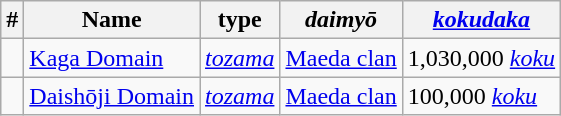<table class=wikitable>
<tr>
<th>#</th>
<th>Name</th>
<th>type</th>
<th><em>daimyō</em></th>
<th><em><a href='#'>kokudaka</a></em></th>
</tr>
<tr>
<td></td>
<td><a href='#'>Kaga Domain</a></td>
<td><em><a href='#'>tozama</a></em></td>
<td><a href='#'>Maeda clan</a></td>
<td>1,030,000 <em><a href='#'>koku</a></em></td>
</tr>
<tr>
<td></td>
<td><a href='#'>Daishōji Domain</a></td>
<td><em><a href='#'>tozama</a></em></td>
<td><a href='#'>Maeda clan</a></td>
<td>100,000 <em><a href='#'>koku</a></em></td>
</tr>
</table>
